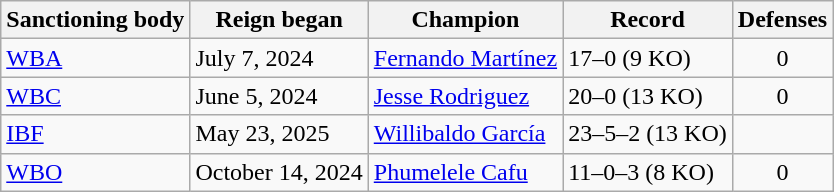<table class="wikitable">
<tr>
<th>Sanctioning body</th>
<th>Reign began</th>
<th>Champion</th>
<th>Record</th>
<th>Defenses</th>
</tr>
<tr>
<td><a href='#'>WBA</a></td>
<td>July 7, 2024</td>
<td><a href='#'>Fernando Martínez</a></td>
<td>17–0 (9 KO)</td>
<td align=center>0</td>
</tr>
<tr>
<td><a href='#'>WBC</a></td>
<td>June 5, 2024</td>
<td><a href='#'>Jesse Rodriguez</a></td>
<td>20–0 (13 KO)</td>
<td align=center>0</td>
</tr>
<tr>
<td><a href='#'>IBF</a></td>
<td>May 23, 2025</td>
<td><a href='#'>Willibaldo García</a></td>
<td>23–5–2 (13 KO)</td>
<td align=center></td>
</tr>
<tr>
<td><a href='#'>WBO</a></td>
<td>October 14, 2024</td>
<td><a href='#'>Phumelele Cafu</a></td>
<td>11–0–3 (8 KO)</td>
<td align=center>0</td>
</tr>
</table>
